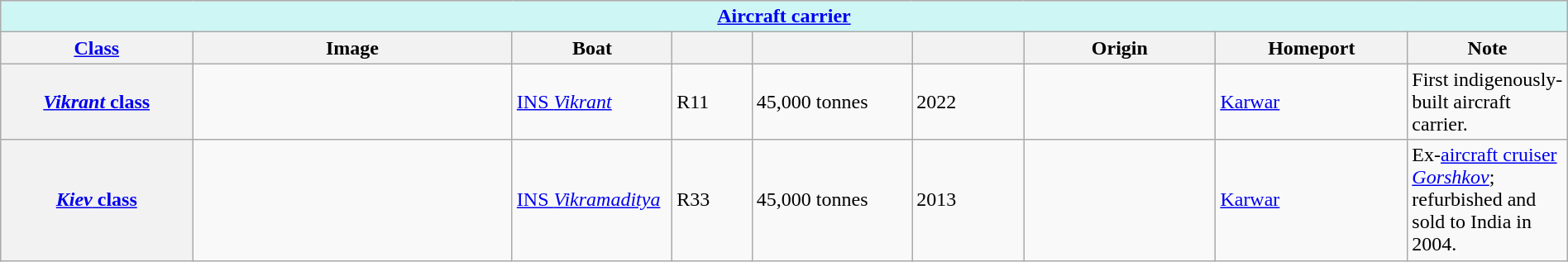<table class="wikitable" style="margin:auto; width:100%;">
<tr>
<th colspan="9" style="align: center; background: #CEF6F5;"><a href='#'>Aircraft carrier</a></th>
</tr>
<tr>
<th style="text-align:center; width:12%;"><a href='#'>Class</a></th>
<th style="text-align:center; width:20%;">Image</th>
<th style="text-align:center; width:10%;">Boat</th>
<th style="text-align:center; width:5%;"></th>
<th style="text-align:center; width:10%;"></th>
<th style="text-align:center; width:7%;"></th>
<th style="text-align:center; width:12%;">Origin</th>
<th style="text-align:center; width:12%;">Homeport</th>
<th style="text-align:center; width:10%;">Note</th>
</tr>
<tr>
<th rowspan="1"><a href='#'><em>Vikrant</em> class</a></th>
<td rowspan="1"></td>
<td><a href='#'>INS <em>Vikrant</em></a></td>
<td>R11</td>
<td rowspan="1">45,000 tonnes</td>
<td>2022</td>
<td rowspan="1"></td>
<td><a href='#'>Karwar</a></td>
<td rowspan="1">First indigenously-built aircraft carrier.</td>
</tr>
<tr>
<th rowspan="1"><a href='#'><em>Kiev</em> class</a></th>
<td rowspan="1"></td>
<td><a href='#'>INS <em>Vikramaditya</em></a></td>
<td>R33</td>
<td rowspan="1">45,000 tonnes</td>
<td>2013</td>
<td rowspan="1"></td>
<td><a href='#'>Karwar</a></td>
<td rowspan="1">Ex-<a href='#'>aircraft cruiser <em>Gorshkov</em></a>; refurbished and sold to India in 2004.</td>
</tr>
</table>
